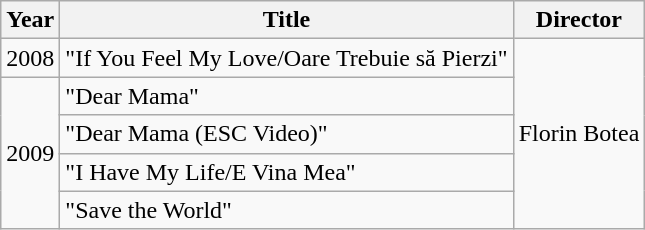<table class="wikitable">
<tr>
<th>Year</th>
<th>Title</th>
<th>Director</th>
</tr>
<tr>
<td rowspan="1">2008</td>
<td>"If You Feel My Love/Oare Trebuie să Pierzi"</td>
<td rowspan="8">Florin Botea</td>
</tr>
<tr>
<td rowspan="4">2009</td>
<td>"Dear Mama"</td>
</tr>
<tr>
<td>"Dear Mama (ESC Video)"</td>
</tr>
<tr>
<td>"I Have My Life/E Vina Mea"</td>
</tr>
<tr>
<td>"Save the World"</td>
</tr>
</table>
